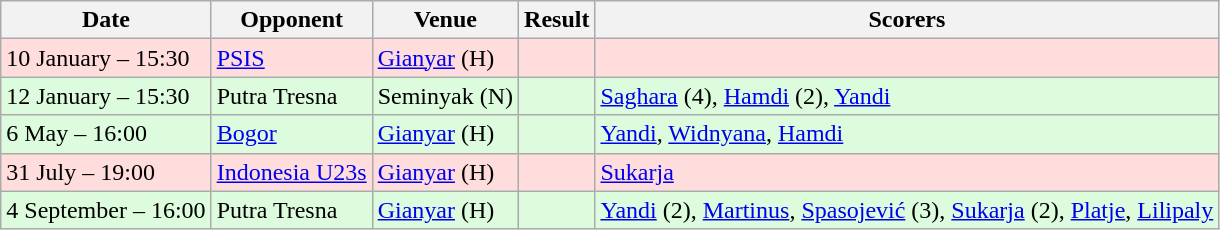<table class="wikitable">
<tr>
<th>Date</th>
<th>Opponent</th>
<th>Venue</th>
<th>Result</th>
<th>Scorers</th>
</tr>
<tr bgcolor = "#FFDDDD">
<td>10 January – 15:30</td>
<td><a href='#'>PSIS</a></td>
<td><a href='#'>Gianyar</a> (H)</td>
<td></td>
<td></td>
</tr>
<tr bgcolor = "#DDFCDD">
<td>12 January – 15:30</td>
<td>Putra Tresna</td>
<td>Seminyak (N)</td>
<td></td>
<td><a href='#'>Saghara</a> (4), <a href='#'>Hamdi</a> (2), <a href='#'>Yandi</a></td>
</tr>
<tr bgcolor = "#DDFCDD">
<td>6 May – 16:00</td>
<td><a href='#'>Bogor</a></td>
<td><a href='#'>Gianyar</a> (H)</td>
<td></td>
<td><a href='#'>Yandi</a>, <a href='#'>Widnyana</a>, <a href='#'>Hamdi</a></td>
</tr>
<tr bgcolor = "#FFDDDD">
<td>31 July – 19:00</td>
<td><a href='#'>Indonesia U23s</a></td>
<td><a href='#'>Gianyar</a> (H)</td>
<td> </td>
<td><a href='#'>Sukarja</a></td>
</tr>
<tr bgcolor = "#DDFCDD">
<td>4 September – 16:00</td>
<td>Putra Tresna</td>
<td><a href='#'>Gianyar</a> (H)</td>
<td></td>
<td><a href='#'>Yandi</a> (2), <a href='#'>Martinus</a>, <a href='#'>Spasojević</a> (3), <a href='#'>Sukarja</a> (2), <a href='#'>Platje</a>, <a href='#'>Lilipaly</a></td>
</tr>
</table>
